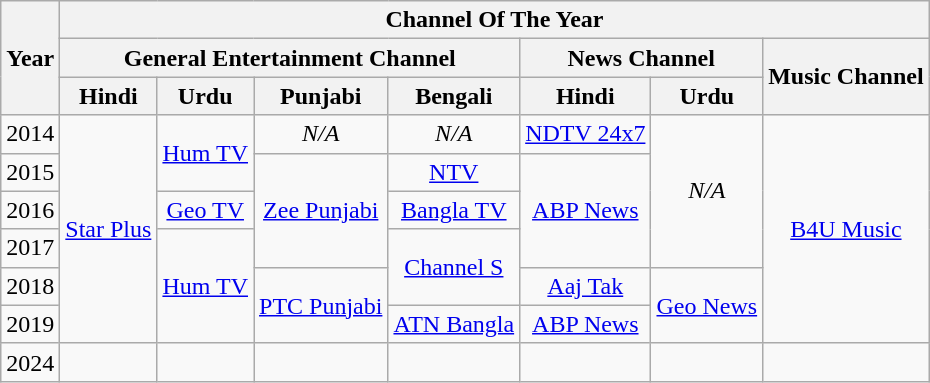<table class="wikitable" style="text-align:center;">
<tr>
<th rowspan=3>Year</th>
<th colspan=7>Channel Of The Year</th>
</tr>
<tr>
<th colspan=4>General Entertainment Channel</th>
<th colspan=2>News Channel</th>
<th rowspan=2>Music Channel</th>
</tr>
<tr>
<th>Hindi</th>
<th>Urdu</th>
<th>Punjabi</th>
<th>Bengali</th>
<th>Hindi</th>
<th>Urdu</th>
</tr>
<tr>
<td>2014</td>
<td rowspan="6"><a href='#'>Star Plus</a></td>
<td rowspan="2"><a href='#'>Hum TV</a></td>
<td><em>N/A</em></td>
<td><em>N/A</em></td>
<td><a href='#'>NDTV 24x7</a></td>
<td rowspan="4"><em>N/A</em></td>
<td rowspan="6"><a href='#'>B4U Music</a></td>
</tr>
<tr>
<td>2015</td>
<td rowspan="3"><a href='#'>Zee Punjabi</a></td>
<td><a href='#'>NTV</a></td>
<td rowspan="3"><a href='#'>ABP News</a></td>
</tr>
<tr>
<td>2016</td>
<td><a href='#'>Geo TV</a></td>
<td><a href='#'>Bangla TV</a></td>
</tr>
<tr>
<td>2017</td>
<td rowspan="3"><a href='#'>Hum TV</a></td>
<td rowspan="2"><a href='#'>Channel S</a></td>
</tr>
<tr>
<td>2018</td>
<td rowspan="2"><a href='#'>PTC Punjabi</a></td>
<td><a href='#'>Aaj Tak</a></td>
<td rowspan="2"><a href='#'>Geo News</a></td>
</tr>
<tr>
<td>2019</td>
<td><a href='#'>ATN Bangla</a></td>
<td><a href='#'>ABP News</a></td>
</tr>
<tr>
<td>2024</td>
<td></td>
<td></td>
<td></td>
<td></td>
<td></td>
<td></td>
<td></td>
</tr>
</table>
